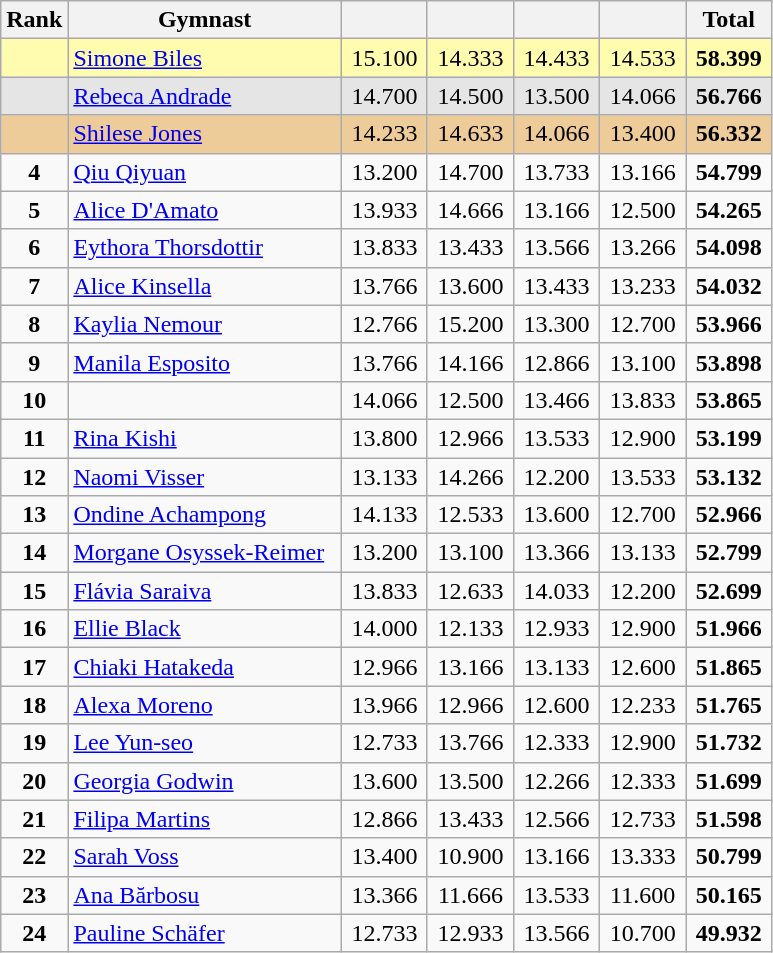<table class="wikitable sortable" style="text-align:center; font-size:100%">
<tr>
<th scope="col" style="width:15px;">Rank</th>
<th scope="col" style="width:175px;">Gymnast</th>
<th scope="col" style="width:50px;"></th>
<th scope="col" style="width:50px;"></th>
<th scope="col" style="width:50px;"></th>
<th scope="col" style="width:50px;"></th>
<th scope="col" style="width:50px;">Total</th>
</tr>
<tr style="background:#fffcaf;">
<td scope="row" style="text-align:center;"><strong></strong></td>
<td style="text-align:left;"> <a href='#'>Simone Biles</a></td>
<td>15.100</td>
<td>14.333</td>
<td>14.433</td>
<td>14.533</td>
<td><strong>58.399</strong></td>
</tr>
<tr style="background:#e5e5e5;">
<td scope="row" style="text-align:center;"><strong></strong></td>
<td style="text-align:left;"> <a href='#'>Rebeca Andrade</a></td>
<td>14.700</td>
<td>14.500</td>
<td>13.500</td>
<td>14.066</td>
<td><strong>56.766</strong></td>
</tr>
<tr style="background:#ec9;">
<td scope="row" style="text-align:center;"><strong></strong></td>
<td style="text-align:left;"> <a href='#'>Shilese Jones</a></td>
<td>14.233</td>
<td>14.633</td>
<td>14.066</td>
<td>13.400</td>
<td><strong>56.332</strong></td>
</tr>
<tr>
<td scope="row" style="text-align:center;"><strong>4</strong></td>
<td style="text-align:left;"> <a href='#'>Qiu Qiyuan</a></td>
<td>13.200</td>
<td>14.700</td>
<td>13.733</td>
<td>13.166</td>
<td><strong>54.799</strong></td>
</tr>
<tr>
<td scope="row" style="text-align:center;"><strong>5</strong></td>
<td style="text-align:left;"> <a href='#'>Alice D'Amato</a></td>
<td>13.933</td>
<td>14.666</td>
<td>13.166</td>
<td>12.500</td>
<td><strong>54.265</strong></td>
</tr>
<tr>
<td scope="row" style="text-align:center;"><strong>6</strong></td>
<td style="text-align:left;"> <a href='#'>Eythora Thorsdottir</a></td>
<td>13.833</td>
<td>13.433</td>
<td>13.566</td>
<td>13.266</td>
<td><strong>54.098</strong></td>
</tr>
<tr>
<td scope="row" style="text-align:center;"><strong>7</strong></td>
<td style="text-align:left;"> <a href='#'>Alice Kinsella</a></td>
<td>13.766</td>
<td>13.600</td>
<td>13.433</td>
<td>13.233</td>
<td><strong>54.032</strong></td>
</tr>
<tr>
<td scope="row" style="text-align:center;"><strong>8</strong></td>
<td style="text-align:left;"> <a href='#'>Kaylia Nemour</a></td>
<td>12.766</td>
<td>15.200</td>
<td>13.300</td>
<td>12.700</td>
<td><strong>53.966</strong></td>
</tr>
<tr>
<td scope="row" style="text-align:center;"><strong>9</strong></td>
<td style="text-align:left;"> <a href='#'>Manila Esposito</a></td>
<td>13.766</td>
<td>14.166</td>
<td>12.866</td>
<td>13.100</td>
<td><strong>53.898</strong></td>
</tr>
<tr>
<td scope="row" style="text-align:center;"><strong>10</strong></td>
<td style="text-align:left;"></td>
<td>14.066</td>
<td>12.500</td>
<td>13.466</td>
<td>13.833</td>
<td><strong>53.865</strong></td>
</tr>
<tr>
<td scope="row" style="text-align:center;"><strong>11</strong></td>
<td style="text-align:left;"> <a href='#'>Rina Kishi</a></td>
<td>13.800</td>
<td>12.966</td>
<td>13.533</td>
<td>12.900</td>
<td><strong>53.199</strong></td>
</tr>
<tr>
<td scope="row" style="text-align:center;"><strong>12</strong></td>
<td style="text-align:left;"> <a href='#'>Naomi Visser</a></td>
<td>13.133</td>
<td>14.266</td>
<td>12.200</td>
<td>13.533</td>
<td><strong>53.132</strong></td>
</tr>
<tr>
<td scope="row" style="text-align:center;"><strong>13</strong></td>
<td style="text-align:left;"> <a href='#'>Ondine Achampong</a></td>
<td>14.133</td>
<td>12.533</td>
<td>13.600</td>
<td>12.700</td>
<td><strong>52.966</strong></td>
</tr>
<tr>
<td scope="row" style="text-align:center;"><strong>14</strong></td>
<td style="text-align:left;"> <a href='#'>Morgane Osyssek-Reimer</a></td>
<td>13.200</td>
<td>13.100</td>
<td>13.366</td>
<td>13.133</td>
<td><strong>52.799</strong></td>
</tr>
<tr>
<td scope="row" style="text-align:center;"><strong>15</strong></td>
<td style="text-align:left;"> <a href='#'>Flávia Saraiva</a></td>
<td>13.833</td>
<td>12.633</td>
<td>14.033</td>
<td>12.200</td>
<td><strong>52.699</strong></td>
</tr>
<tr>
<td scope="row" style="text-align:center;"><strong>16</strong></td>
<td style="text-align:left;"> <a href='#'>Ellie Black</a></td>
<td>14.000</td>
<td>12.133</td>
<td>12.933</td>
<td>12.900</td>
<td><strong>51.966</strong></td>
</tr>
<tr>
<td scope="row" style="text-align:center;"><strong>17</strong></td>
<td style="text-align:left;"> <a href='#'>Chiaki Hatakeda</a></td>
<td>12.966</td>
<td>13.166</td>
<td>13.133</td>
<td>12.600</td>
<td><strong>51.865</strong></td>
</tr>
<tr>
<td scope="row" style="text-align:center;"><strong>18</strong></td>
<td style="text-align:left;"> <a href='#'>Alexa Moreno</a></td>
<td>13.966</td>
<td>12.966</td>
<td>12.600</td>
<td>12.233</td>
<td><strong>51.765</strong></td>
</tr>
<tr>
<td scope="row" style="text-align:center;"><strong>19</strong></td>
<td style="text-align:left;"> <a href='#'>Lee Yun-seo</a></td>
<td>12.733</td>
<td>13.766</td>
<td>12.333</td>
<td>12.900</td>
<td><strong>51.732</strong></td>
</tr>
<tr>
<td scope="row" style="text-align:center;"><strong>20</strong></td>
<td style="text-align:left;"> <a href='#'>Georgia Godwin</a></td>
<td>13.600</td>
<td>13.500</td>
<td>12.266</td>
<td>12.333</td>
<td><strong>51.699</strong></td>
</tr>
<tr>
<td scope="row" style="text-align:center;"><strong>21</strong></td>
<td style="text-align:left;"> <a href='#'>Filipa Martins</a></td>
<td>12.866</td>
<td>13.433</td>
<td>12.566</td>
<td>12.733</td>
<td><strong>51.598</strong></td>
</tr>
<tr>
<td scope="row" style="text-align:center;"><strong>22</strong></td>
<td style="text-align:left;"> <a href='#'>Sarah Voss</a></td>
<td>13.400</td>
<td>10.900</td>
<td>13.166</td>
<td>13.333</td>
<td><strong>50.799</strong></td>
</tr>
<tr>
<td scope="row" style="text-align:center;"><strong>23</strong></td>
<td style="text-align:left;"> <a href='#'>Ana Bărbosu</a></td>
<td>13.366</td>
<td>11.666</td>
<td>13.533</td>
<td>11.600</td>
<td><strong>50.165</strong></td>
</tr>
<tr>
<td scope="row" style="text-align:center;"><strong>24</strong></td>
<td style="text-align:left;"> <a href='#'>Pauline Schäfer</a></td>
<td>12.733</td>
<td>12.933</td>
<td>13.566</td>
<td>10.700</td>
<td><strong>49.932</strong></td>
</tr>
</table>
